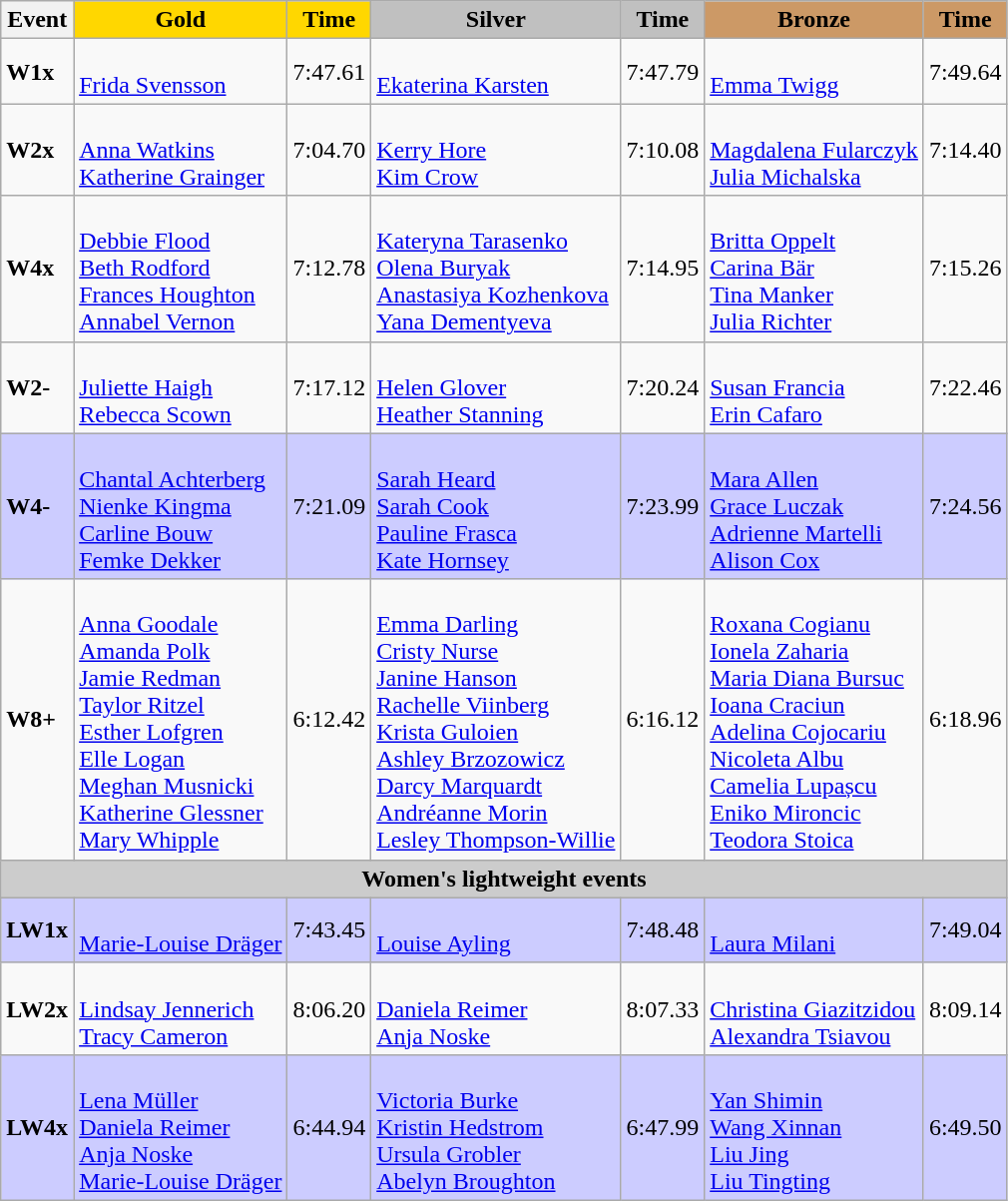<table class="wikitable">
<tr>
<th>Event</th>
<th style="text-align:center;background-color:gold;">Gold</th>
<th style="text-align:center;background-color:gold;">Time</th>
<th style="text-align:center;background-color:silver;">Silver</th>
<th style="text-align:center;background-color:silver;">Time</th>
<th style="text-align:center;background-color:#CC9966;">Bronze</th>
<th style="text-align:center;background-color:#CC9966;">Time</th>
</tr>
<tr>
<td><strong>W1x</strong></td>
<td><br><a href='#'>Frida Svensson</a></td>
<td>7:47.61</td>
<td><br><a href='#'>Ekaterina Karsten</a></td>
<td>7:47.79</td>
<td><br><a href='#'>Emma Twigg</a></td>
<td>7:49.64</td>
</tr>
<tr>
<td><strong>W2x</strong></td>
<td><br><a href='#'>Anna Watkins</a><br><a href='#'>Katherine Grainger</a></td>
<td>7:04.70</td>
<td><br><a href='#'>Kerry Hore</a><br><a href='#'>Kim Crow</a></td>
<td>7:10.08</td>
<td><br><a href='#'>Magdalena Fularczyk</a><br><a href='#'>Julia Michalska</a></td>
<td>7:14.40</td>
</tr>
<tr>
<td><strong>W4x</strong></td>
<td><br><a href='#'>Debbie Flood</a><br><a href='#'>Beth Rodford</a><br><a href='#'>Frances Houghton</a><br><a href='#'>Annabel Vernon</a></td>
<td>7:12.78</td>
<td><br><a href='#'>Kateryna Tarasenko</a><br><a href='#'>Olena Buryak</a><br><a href='#'>Anastasiya Kozhenkova</a><br><a href='#'>Yana Dementyeva</a></td>
<td>7:14.95</td>
<td><br><a href='#'>Britta Oppelt</a><br><a href='#'>Carina Bär</a><br><a href='#'>Tina Manker</a><br><a href='#'>Julia Richter</a></td>
<td>7:15.26</td>
</tr>
<tr>
<td><strong>W2-</strong></td>
<td><br><a href='#'>Juliette Haigh</a><br><a href='#'>Rebecca Scown</a></td>
<td>7:17.12</td>
<td><br><a href='#'>Helen Glover</a><br><a href='#'>Heather Stanning</a></td>
<td>7:20.24</td>
<td><br><a href='#'>Susan Francia</a><br><a href='#'>Erin Cafaro</a></td>
<td>7:22.46</td>
</tr>
<tr bgcolor=ccccff>
<td><strong>W4-</strong></td>
<td><br><a href='#'>Chantal Achterberg</a><br><a href='#'>Nienke Kingma</a><br><a href='#'>Carline Bouw</a><br><a href='#'>Femke Dekker</a></td>
<td>7:21.09</td>
<td><br><a href='#'>Sarah Heard</a><br><a href='#'>Sarah Cook</a><br><a href='#'>Pauline Frasca</a><br><a href='#'>Kate Hornsey</a></td>
<td>7:23.99</td>
<td><br><a href='#'>Mara Allen</a><br><a href='#'>Grace Luczak</a><br><a href='#'>Adrienne Martelli</a><br><a href='#'>Alison Cox</a></td>
<td>7:24.56</td>
</tr>
<tr>
<td><strong>W8+</strong></td>
<td><br><a href='#'>Anna Goodale</a><br><a href='#'>Amanda Polk</a><br><a href='#'>Jamie Redman</a><br><a href='#'>Taylor Ritzel</a><br><a href='#'>Esther Lofgren</a><br><a href='#'>Elle Logan</a><br><a href='#'>Meghan Musnicki</a><br><a href='#'>Katherine Glessner</a><br><a href='#'>Mary Whipple</a></td>
<td>6:12.42</td>
<td><br><a href='#'>Emma Darling</a><br><a href='#'>Cristy Nurse</a><br><a href='#'>Janine Hanson</a><br><a href='#'>Rachelle Viinberg</a><br><a href='#'>Krista Guloien</a><br><a href='#'>Ashley Brzozowicz</a><br><a href='#'>Darcy Marquardt</a><br><a href='#'>Andréanne Morin</a><br><a href='#'>Lesley Thompson-Willie</a></td>
<td>6:16.12</td>
<td><br><a href='#'>Roxana Cogianu</a><br><a href='#'>Ionela Zaharia</a><br><a href='#'>Maria Diana Bursuc</a><br><a href='#'>Ioana Craciun</a><br><a href='#'>Adelina Cojocariu</a><br><a href='#'>Nicoleta Albu</a><br><a href='#'>Camelia Lupașcu</a><br><a href='#'>Eniko Mironcic</a><br><a href='#'>Teodora Stoica</a></td>
<td>6:18.96</td>
</tr>
<tr>
<th colspan="7" style="background-color:#CCC;">Women's lightweight events</th>
</tr>
<tr bgcolor=ccccff>
<td><strong>LW1x</strong></td>
<td><br><a href='#'>Marie-Louise Dräger</a></td>
<td>7:43.45</td>
<td><br><a href='#'>Louise Ayling</a></td>
<td>7:48.48</td>
<td><br><a href='#'>Laura Milani</a></td>
<td>7:49.04</td>
</tr>
<tr>
<td><strong>LW2x</strong></td>
<td><br><a href='#'>Lindsay Jennerich</a><br><a href='#'>Tracy Cameron</a></td>
<td>8:06.20</td>
<td><br><a href='#'>Daniela Reimer</a><br><a href='#'>Anja Noske</a></td>
<td>8:07.33</td>
<td><br><a href='#'>Christina Giazitzidou</a><br><a href='#'>Alexandra Tsiavou</a></td>
<td>8:09.14</td>
</tr>
<tr bgcolor=ccccff>
<td><strong>LW4x</strong></td>
<td><br><a href='#'>Lena Müller</a><br><a href='#'>Daniela Reimer</a><br><a href='#'>Anja Noske</a><br><a href='#'>Marie-Louise Dräger</a></td>
<td>6:44.94</td>
<td><br><a href='#'>Victoria Burke</a><br><a href='#'>Kristin Hedstrom</a><br><a href='#'>Ursula Grobler</a><br><a href='#'>Abelyn Broughton</a></td>
<td>6:47.99</td>
<td><br><a href='#'>Yan Shimin</a><br><a href='#'>Wang Xinnan</a><br><a href='#'>Liu Jing</a><br><a href='#'>Liu Tingting</a></td>
<td>6:49.50</td>
</tr>
</table>
